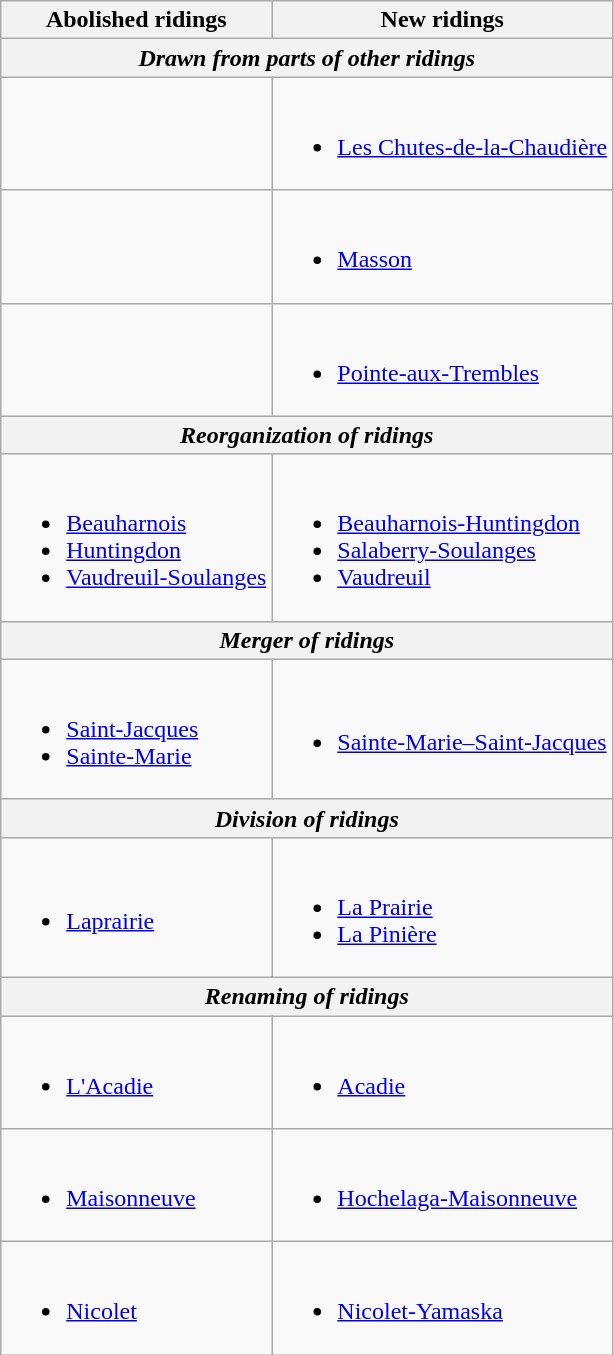<table class="wikitable">
<tr>
<th>Abolished ridings</th>
<th>New ridings</th>
</tr>
<tr>
<th colspan="2"><em>Drawn from parts of other ridings</em></th>
</tr>
<tr>
<td></td>
<td><br><ul><li><a href='#'>Les Chutes-de-la-Chaudière</a></li></ul></td>
</tr>
<tr>
<td></td>
<td><br><ul><li><a href='#'>Masson</a></li></ul></td>
</tr>
<tr>
<td></td>
<td><br><ul><li><a href='#'>Pointe-aux-Trembles</a></li></ul></td>
</tr>
<tr>
<th colspan="2"><em>Reorganization of ridings</em></th>
</tr>
<tr>
<td><br><ul><li><a href='#'>Beauharnois</a></li><li><a href='#'>Huntingdon</a></li><li><a href='#'>Vaudreuil-Soulanges</a></li></ul></td>
<td><br><ul><li><a href='#'>Beauharnois-Huntingdon</a></li><li><a href='#'>Salaberry-Soulanges</a></li><li><a href='#'>Vaudreuil</a></li></ul></td>
</tr>
<tr>
<th colspan="2"><em>Merger of ridings</em></th>
</tr>
<tr>
<td><br><ul><li><a href='#'>Saint-Jacques</a></li><li><a href='#'>Sainte-Marie</a></li></ul></td>
<td><br><ul><li><a href='#'>Sainte-Marie–Saint-Jacques</a></li></ul></td>
</tr>
<tr>
<th colspan="2"><em>Division of ridings</em></th>
</tr>
<tr>
<td><br><ul><li><a href='#'>Laprairie</a></li></ul></td>
<td><br><ul><li><a href='#'>La Prairie</a></li><li><a href='#'>La Pinière</a></li></ul></td>
</tr>
<tr>
<th colspan="2"><em>Renaming of ridings</em></th>
</tr>
<tr>
<td><br><ul><li><a href='#'>L'Acadie</a></li></ul></td>
<td><br><ul><li><a href='#'>Acadie</a></li></ul></td>
</tr>
<tr>
<td><br><ul><li><a href='#'>Maisonneuve</a></li></ul></td>
<td><br><ul><li><a href='#'>Hochelaga-Maisonneuve</a></li></ul></td>
</tr>
<tr>
<td><br><ul><li><a href='#'>Nicolet</a></li></ul></td>
<td><br><ul><li><a href='#'>Nicolet-Yamaska</a></li></ul></td>
</tr>
</table>
